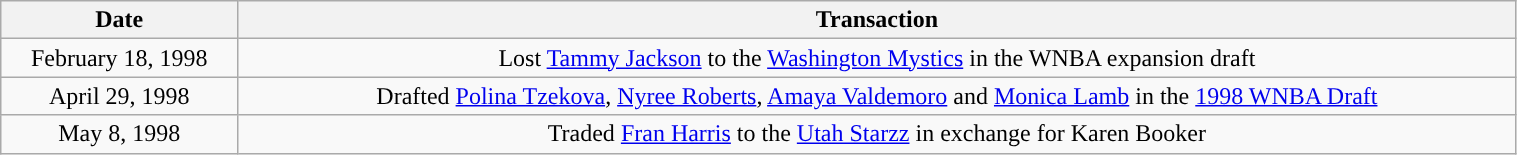<table class="wikitable" style="width:80%; text-align: center;">
<tr>
<th>Date</th>
<th>Transaction</th>
</tr>
<tr>
<td>February 18, 1998</td>
<td>Lost <a href='#'>Tammy Jackson</a> to the <a href='#'>Washington Mystics</a> in the WNBA expansion draft</td>
</tr>
<tr>
<td>April 29, 1998</td>
<td>Drafted <a href='#'>Polina Tzekova</a>, <a href='#'>Nyree Roberts</a>, <a href='#'>Amaya Valdemoro</a> and <a href='#'>Monica Lamb</a> in the <a href='#'>1998 WNBA Draft</a></td>
</tr>
<tr>
<td>May 8, 1998</td>
<td>Traded <a href='#'>Fran Harris</a> to the <a href='#'>Utah Starzz</a> in exchange for Karen Booker</td>
</tr>
</table>
